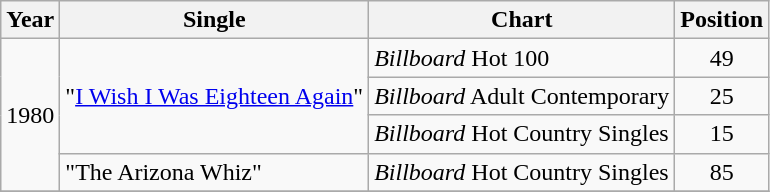<table class="wikitable">
<tr>
<th>Year</th>
<th>Single</th>
<th>Chart</th>
<th>Position</th>
</tr>
<tr>
<td rowspan="4">1980</td>
<td rowspan="3">"<a href='#'>I Wish I Was Eighteen Again</a>"</td>
<td><em>Billboard</em> Hot 100</td>
<td align="center">49</td>
</tr>
<tr>
<td><em>Billboard</em> Adult Contemporary</td>
<td align="center">25</td>
</tr>
<tr>
<td><em>Billboard</em> Hot Country Singles</td>
<td align="center">15</td>
</tr>
<tr>
<td>"The Arizona Whiz"</td>
<td><em>Billboard</em> Hot Country Singles</td>
<td align="center">85</td>
</tr>
<tr>
</tr>
</table>
